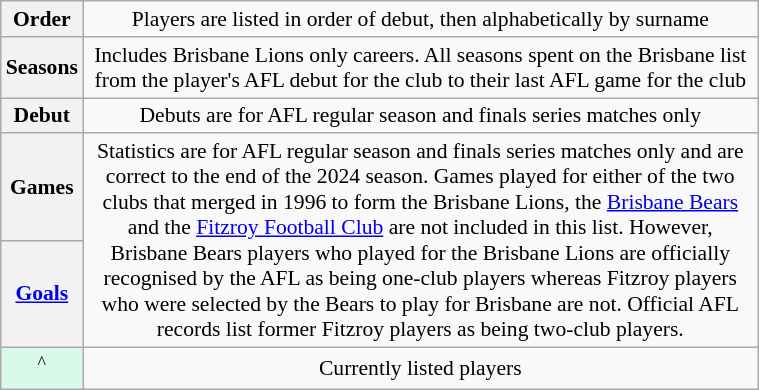<table class="wikitable plainrowheaders"  style="font-size:90%; text-align:center; width:40%;">
<tr>
<th scope="row" style="text-align:center;">Order</th>
<td>Players are listed in order of debut, then alphabetically by surname</td>
</tr>
<tr>
<th scope="row" style="text-align:center;">Seasons</th>
<td>Includes Brisbane Lions only careers. All seasons spent on the Brisbane list from the player's AFL debut for the club to their last AFL game for the club</td>
</tr>
<tr>
<th scope="row" style="text-align:center;">Debut</th>
<td>Debuts are for AFL regular season and finals series matches only</td>
</tr>
<tr>
<th scope="row" style="text-align:center;">Games</th>
<td rowspan="2">Statistics are for AFL regular season and finals series matches only and are correct to the end of the 2024 season. Games played for either of the two clubs that merged in 1996 to form the Brisbane Lions, the <a href='#'>Brisbane Bears</a> and the <a href='#'>Fitzroy Football Club</a> are not included in this list. However, Brisbane Bears players who played for the Brisbane Lions are officially recognised by the AFL as being one-club players whereas Fitzroy players who were selected by the Bears to play for Brisbane are not. Official AFL records list former Fitzroy players as being two-club players.</td>
</tr>
<tr>
<th scope="row" style="text-align:center;"><a href='#'>Goals</a></th>
</tr>
<tr>
<td scope="row" style="text-align:center; background:#D9F9E9;"><sup>^</sup></td>
<td>Currently listed players</td>
</tr>
</table>
